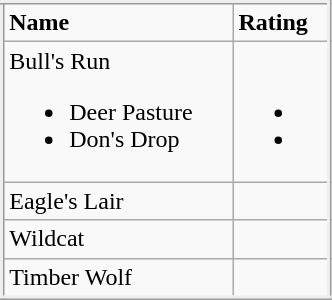<table class="wikitable" style="margin:10px; float:left; border: inset; border-collapse:collapse;" border="2" width="17.5%">
<tr>
<td><strong>Name</strong></td>
<td><strong>Rating</strong></td>
</tr>
<tr>
<td>Bull's Run<br><ul><li>Deer Pasture</li><li>Don's Drop</li></ul></td>
<td><br><ul><li></li><li></li></ul></td>
</tr>
<tr>
<td>Eagle's Lair</td>
<td></td>
</tr>
<tr>
<td>Wildcat</td>
<td></td>
</tr>
<tr>
<td>Timber Wolf</td>
<td></td>
</tr>
</table>
